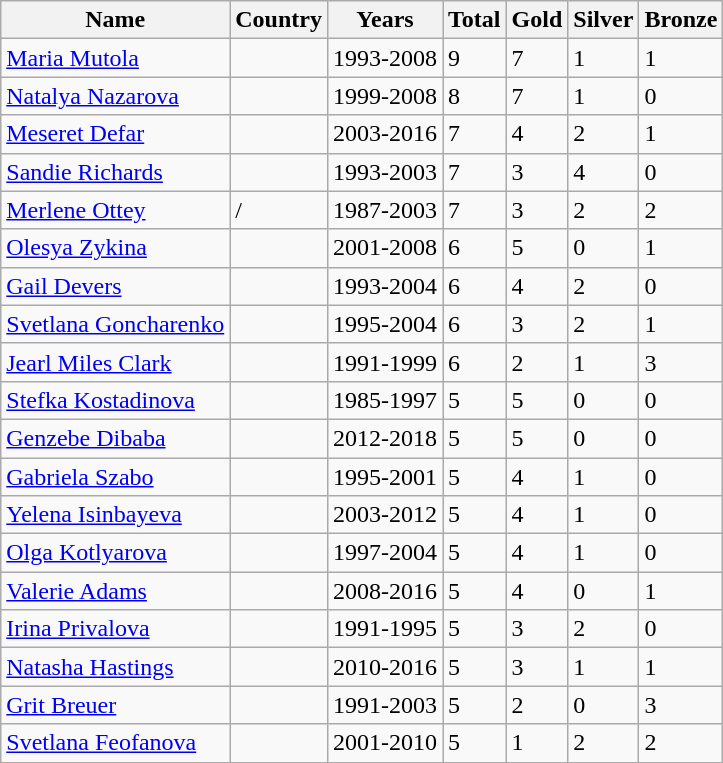<table class="wikitable sortable">
<tr>
<th>Name</th>
<th>Country</th>
<th>Years</th>
<th>Total</th>
<th>Gold</th>
<th>Silver</th>
<th>Bronze</th>
</tr>
<tr>
<td><a href='#'>Maria Mutola</a></td>
<td></td>
<td>1993-2008</td>
<td>9</td>
<td>7</td>
<td>1</td>
<td>1</td>
</tr>
<tr>
<td><a href='#'>Natalya Nazarova</a></td>
<td></td>
<td>1999-2008</td>
<td>8</td>
<td>7</td>
<td>1</td>
<td>0</td>
</tr>
<tr>
<td><a href='#'>Meseret Defar</a></td>
<td></td>
<td>2003-2016</td>
<td>7</td>
<td>4</td>
<td>2</td>
<td>1</td>
</tr>
<tr>
<td><a href='#'>Sandie Richards</a></td>
<td></td>
<td>1993-2003</td>
<td>7</td>
<td>3</td>
<td>4</td>
<td>0</td>
</tr>
<tr>
<td><a href='#'>Merlene Ottey</a></td>
<td> / </td>
<td>1987-2003</td>
<td>7</td>
<td>3</td>
<td>2</td>
<td>2</td>
</tr>
<tr>
<td><a href='#'>Olesya Zykina</a></td>
<td></td>
<td>2001-2008</td>
<td>6</td>
<td>5</td>
<td>0</td>
<td>1</td>
</tr>
<tr>
<td><a href='#'>Gail Devers</a></td>
<td></td>
<td>1993-2004</td>
<td>6</td>
<td>4</td>
<td>2</td>
<td>0</td>
</tr>
<tr>
<td><a href='#'>Svetlana Goncharenko</a></td>
<td></td>
<td>1995-2004</td>
<td>6</td>
<td>3</td>
<td>2</td>
<td>1</td>
</tr>
<tr>
<td><a href='#'>Jearl Miles Clark</a></td>
<td></td>
<td>1991-1999</td>
<td>6</td>
<td>2</td>
<td>1</td>
<td>3</td>
</tr>
<tr>
<td><a href='#'>Stefka Kostadinova</a></td>
<td></td>
<td>1985-1997</td>
<td>5</td>
<td>5</td>
<td>0</td>
<td>0</td>
</tr>
<tr>
<td><a href='#'>Genzebe Dibaba</a></td>
<td></td>
<td>2012-2018</td>
<td>5</td>
<td>5</td>
<td>0</td>
<td>0</td>
</tr>
<tr>
<td><a href='#'>Gabriela Szabo</a></td>
<td></td>
<td>1995-2001</td>
<td>5</td>
<td>4</td>
<td>1</td>
<td>0</td>
</tr>
<tr>
<td><a href='#'>Yelena Isinbayeva</a></td>
<td></td>
<td>2003-2012</td>
<td>5</td>
<td>4</td>
<td>1</td>
<td>0</td>
</tr>
<tr>
<td><a href='#'>Olga Kotlyarova</a></td>
<td></td>
<td>1997-2004</td>
<td>5</td>
<td>4</td>
<td>1</td>
<td>0</td>
</tr>
<tr>
<td><a href='#'>Valerie Adams</a></td>
<td></td>
<td>2008-2016</td>
<td>5</td>
<td>4</td>
<td>0</td>
<td>1</td>
</tr>
<tr>
<td><a href='#'>Irina Privalova</a></td>
<td></td>
<td>1991-1995</td>
<td>5</td>
<td>3</td>
<td>2</td>
<td>0</td>
</tr>
<tr>
<td><a href='#'>Natasha Hastings</a></td>
<td></td>
<td>2010-2016</td>
<td>5</td>
<td>3</td>
<td>1</td>
<td>1</td>
</tr>
<tr>
<td><a href='#'>Grit Breuer</a></td>
<td></td>
<td>1991-2003</td>
<td>5</td>
<td>2</td>
<td>0</td>
<td>3</td>
</tr>
<tr>
<td><a href='#'>Svetlana Feofanova</a></td>
<td></td>
<td>2001-2010</td>
<td>5</td>
<td>1</td>
<td>2</td>
<td>2</td>
</tr>
</table>
